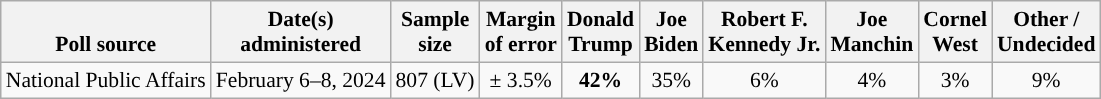<table class="wikitable sortable mw-datatable" style="font-size:90%;text-align:center;line-height:17px">
<tr style="vertical-align:bottom">
<th>Poll source</th>
<th>Date(s)<br>administered</th>
<th>Sample<br>size</th>
<th>Margin<br>of error</th>
<th class="unsortable">Donald<br>Trump<br></th>
<th class="unsortable">Joe<br>Biden<br></th>
<th class="unsortable">Robert F.<br>Kennedy Jr.<br></th>
<th class="unsortable">Joe<br>Manchin<br></th>
<th class="unsortable">Cornel<br>West<br></th>
<th class="unsortable">Other /<br>Undecided</th>
</tr>
<tr>
<td style="text-align:left;">National Public Affairs</td>
<td data-sort-value="2024-02-08">February 6–8, 2024</td>
<td>807 (LV)</td>
<td>± 3.5%</td>
<td style="background-color:"><strong>42%</strong></td>
<td>35%</td>
<td>6%</td>
<td>4%</td>
<td>3%</td>
<td>9%</td>
</tr>
</table>
